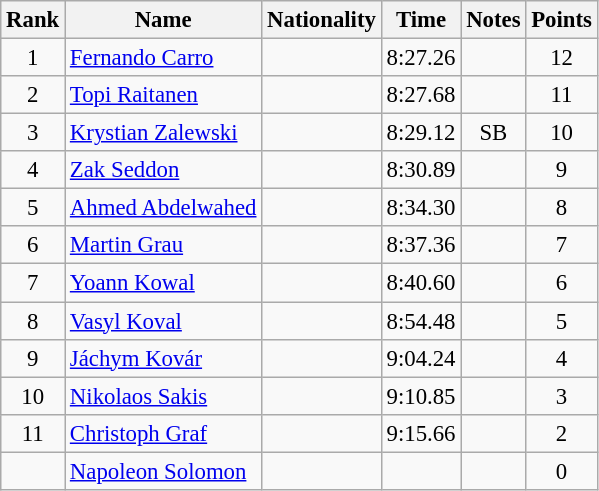<table class="wikitable sortable" style="text-align:center; font-size:95%">
<tr>
<th>Rank</th>
<th>Name</th>
<th>Nationality</th>
<th>Time</th>
<th>Notes</th>
<th>Points</th>
</tr>
<tr>
<td>1</td>
<td align=left><a href='#'>Fernando Carro</a></td>
<td align=left></td>
<td>8:27.26</td>
<td></td>
<td>12</td>
</tr>
<tr>
<td>2</td>
<td align=left><a href='#'>Topi Raitanen</a></td>
<td align=left></td>
<td>8:27.68</td>
<td></td>
<td>11</td>
</tr>
<tr>
<td>3</td>
<td align=left><a href='#'>Krystian Zalewski</a></td>
<td align=left></td>
<td>8:29.12</td>
<td>SB</td>
<td>10</td>
</tr>
<tr>
<td>4</td>
<td align=left><a href='#'>Zak Seddon</a></td>
<td align=left></td>
<td>8:30.89</td>
<td></td>
<td>9</td>
</tr>
<tr>
<td>5</td>
<td align=left><a href='#'>Ahmed Abdelwahed</a></td>
<td align=left></td>
<td>8:34.30</td>
<td></td>
<td>8</td>
</tr>
<tr>
<td>6</td>
<td align=left><a href='#'>Martin Grau</a></td>
<td align=left></td>
<td>8:37.36</td>
<td></td>
<td>7</td>
</tr>
<tr>
<td>7</td>
<td align=left><a href='#'>Yoann Kowal</a></td>
<td align=left></td>
<td>8:40.60</td>
<td></td>
<td>6</td>
</tr>
<tr>
<td>8</td>
<td align=left><a href='#'>Vasyl Koval</a></td>
<td align=left></td>
<td>8:54.48</td>
<td></td>
<td>5</td>
</tr>
<tr>
<td>9</td>
<td align=left><a href='#'>Jáchym Kovár</a></td>
<td align=left></td>
<td>9:04.24</td>
<td></td>
<td>4</td>
</tr>
<tr>
<td>10</td>
<td align=left><a href='#'>Nikolaos Sakis</a></td>
<td align=left></td>
<td>9:10.85</td>
<td></td>
<td>3</td>
</tr>
<tr>
<td>11</td>
<td align=left><a href='#'>Christoph Graf</a></td>
<td align=left></td>
<td>9:15.66</td>
<td></td>
<td>2</td>
</tr>
<tr>
<td></td>
<td align=left><a href='#'>Napoleon Solomon</a></td>
<td align=left></td>
<td></td>
<td></td>
<td>0</td>
</tr>
</table>
